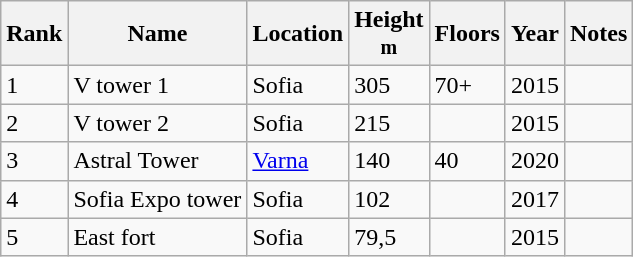<table class="wikitable sortable">
<tr>
<th>Rank</th>
<th>Name</th>
<th>Location</th>
<th>Height<br><small>m</small></th>
<th>Floors</th>
<th>Year</th>
<th>Notes</th>
</tr>
<tr>
<td>1</td>
<td>V tower 1</td>
<td>Sofia</td>
<td>305</td>
<td>70+</td>
<td>2015</td>
<td></td>
</tr>
<tr>
<td>2</td>
<td>V tower 2</td>
<td>Sofia</td>
<td>215</td>
<td></td>
<td>2015</td>
<td></td>
</tr>
<tr>
<td>3</td>
<td>Astral Tower</td>
<td><a href='#'>Varna</a></td>
<td>140</td>
<td>40</td>
<td>2020</td>
<td></td>
</tr>
<tr>
<td>4</td>
<td>Sofia Expo tower</td>
<td>Sofia</td>
<td>102</td>
<td></td>
<td>2017</td>
<td></td>
</tr>
<tr>
<td>5</td>
<td>East fort</td>
<td>Sofia</td>
<td>79,5</td>
<td></td>
<td>2015</td>
<td></td>
</tr>
</table>
